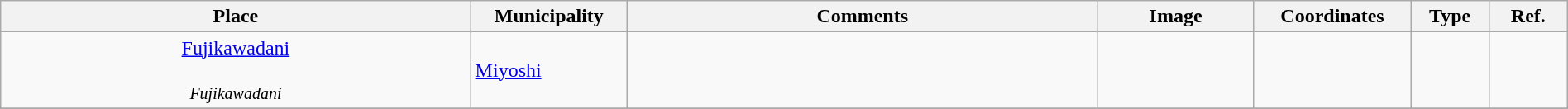<table class="wikitable sortable"  style="width:100%;">
<tr>
<th width="30%" align="left">Place</th>
<th width="10%" align="left">Municipality</th>
<th width="30%" align="left" class="unsortable">Comments</th>
<th width="10%" align="left"  class="unsortable">Image</th>
<th width="10%" align="left" class="unsortable">Coordinates</th>
<th width="5%" align="left">Type</th>
<th width="5%" align="left"  class="unsortable">Ref.</th>
</tr>
<tr>
<td align="center"><a href='#'>Fujikawadani</a><br><br><small><em>Fujikawadani</em></small></td>
<td><a href='#'>Miyoshi</a></td>
<td></td>
<td></td>
<td></td>
<td></td>
<td></td>
</tr>
<tr>
</tr>
</table>
